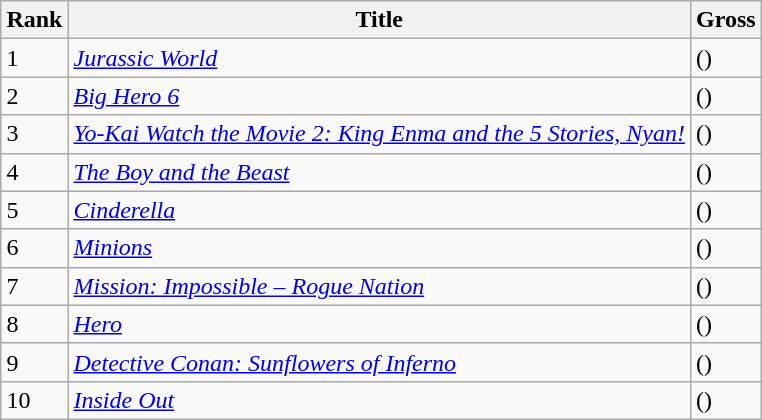<table class="wikitable sortable" style="margin:auto; margin:auto;">
<tr>
<th>Rank</th>
<th>Title</th>
<th>Gross</th>
</tr>
<tr>
<td>1</td>
<td><em><a href='#'>Jurassic World</a></em></td>
<td> ()</td>
</tr>
<tr>
<td>2</td>
<td><em><a href='#'>Big Hero 6</a></em></td>
<td> ()</td>
</tr>
<tr>
<td>3</td>
<td> <em><a href='#'>Yo-Kai Watch the Movie 2: King Enma and the 5 Stories, Nyan!</a></em></td>
<td> ()</td>
</tr>
<tr>
<td>4</td>
<td> <em><a href='#'>The Boy and the Beast</a></em></td>
<td> ()</td>
</tr>
<tr>
<td>5</td>
<td><em><a href='#'>Cinderella</a></em></td>
<td> ()</td>
</tr>
<tr>
<td>6</td>
<td><em><a href='#'>Minions</a></em></td>
<td> ()</td>
</tr>
<tr>
<td>7</td>
<td><em><a href='#'>Mission: Impossible – Rogue Nation</a></em></td>
<td> ()</td>
</tr>
<tr>
<td>8</td>
<td> <em><a href='#'>Hero</a></em></td>
<td> ()</td>
</tr>
<tr>
<td>9</td>
<td> <em><a href='#'>Detective Conan: Sunflowers of Inferno</a></em></td>
<td> ()</td>
</tr>
<tr>
<td>10</td>
<td><em><a href='#'>Inside Out</a></em></td>
<td> ()</td>
</tr>
</table>
